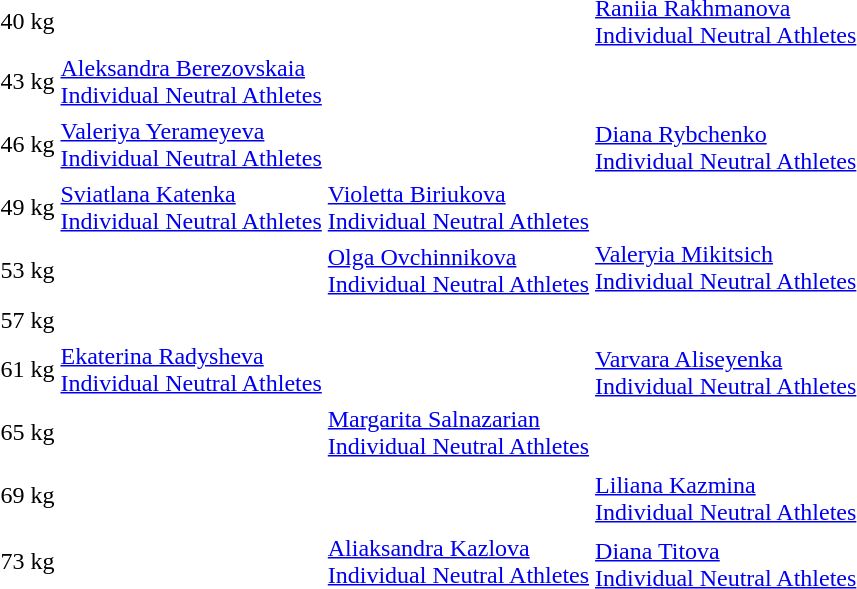<table>
<tr>
<td>40 kg</td>
<td></td>
<td></td>
<td><a href='#'>Raniia Rakhmanova</a><br> <a href='#'>Individual Neutral Athletes</a></td>
</tr>
<tr>
<td rowspan=2>43 kg</td>
<td rowspan=2><a href='#'>Aleksandra Berezovskaia</a><br> <a href='#'>Individual Neutral Athletes</a></td>
<td rowspan=2></td>
<td></td>
</tr>
<tr>
<td></td>
</tr>
<tr>
<td rowspan=2>46 kg</td>
<td rowspan=2><a href='#'>Valeriya Yerameyeva</a><br> <a href='#'>Individual Neutral Athletes</a></td>
<td rowspan=2></td>
<td></td>
</tr>
<tr>
<td><a href='#'>Diana Rybchenko</a><br> <a href='#'>Individual Neutral Athletes</a></td>
</tr>
<tr>
<td rowspan=2>49 kg</td>
<td rowspan=2><a href='#'>Sviatlana Katenka</a><br> <a href='#'>Individual Neutral Athletes</a></td>
<td rowspan=2><a href='#'>Violetta Biriukova</a><br> <a href='#'>Individual Neutral Athletes</a></td>
<td></td>
</tr>
<tr>
<td></td>
</tr>
<tr>
<td rowspan=2>53 kg</td>
<td rowspan=2></td>
<td rowspan=2><a href='#'>Olga Ovchinnikova</a><br> <a href='#'>Individual Neutral Athletes</a></td>
<td><a href='#'>Valeryia Mikitsich</a><br> <a href='#'>Individual Neutral Athletes</a></td>
</tr>
<tr>
<td></td>
</tr>
<tr>
<td rowspan=2>57 kg</td>
<td rowspan=2></td>
<td rowspan=2></td>
<td></td>
</tr>
<tr>
<td></td>
</tr>
<tr>
<td rowspan=2>61 kg</td>
<td rowspan=2><a href='#'>Ekaterina Radysheva</a><br> <a href='#'>Individual Neutral Athletes</a></td>
<td rowspan=2></td>
<td></td>
</tr>
<tr>
<td><a href='#'>Varvara Aliseyenka</a><br> <a href='#'>Individual Neutral Athletes</a></td>
</tr>
<tr>
<td rowspan=2>65 kg</td>
<td rowspan=2></td>
<td rowspan=2><a href='#'>Margarita Salnazarian</a><br> <a href='#'>Individual Neutral Athletes</a></td>
<td></td>
</tr>
<tr>
<td></td>
</tr>
<tr>
<td rowspan=2>69 kg</td>
<td rowspan=2></td>
<td rowspan=2></td>
<td></td>
</tr>
<tr>
<td><a href='#'>Liliana Kazmina</a><br> <a href='#'>Individual Neutral Athletes</a></td>
</tr>
<tr>
<td rowspan=2>73 kg</td>
<td rowspan=2></td>
<td rowspan=2><a href='#'>Aliaksandra Kazlova</a><br> <a href='#'>Individual Neutral Athletes</a></td>
<td></td>
</tr>
<tr>
<td><a href='#'>Diana Titova</a><br> <a href='#'>Individual Neutral Athletes</a></td>
</tr>
</table>
